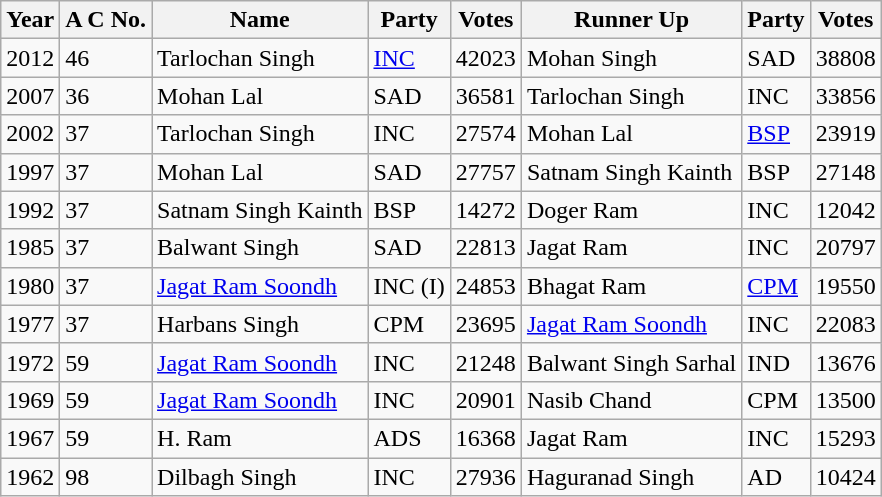<table class="wikitable sortable">
<tr>
<th>Year</th>
<th>A C No.</th>
<th>Name</th>
<th>Party</th>
<th>Votes</th>
<th>Runner Up</th>
<th>Party</th>
<th>Votes</th>
</tr>
<tr>
<td>2012</td>
<td>46</td>
<td>Tarlochan Singh</td>
<td><a href='#'>INC</a></td>
<td>42023</td>
<td>Mohan Singh</td>
<td>SAD</td>
<td>38808</td>
</tr>
<tr>
<td>2007</td>
<td>36</td>
<td>Mohan Lal</td>
<td>SAD</td>
<td>36581</td>
<td>Tarlochan Singh</td>
<td>INC</td>
<td>33856</td>
</tr>
<tr>
<td>2002</td>
<td>37</td>
<td>Tarlochan Singh</td>
<td>INC</td>
<td>27574</td>
<td>Mohan Lal</td>
<td><a href='#'>BSP</a></td>
<td>23919</td>
</tr>
<tr>
<td>1997</td>
<td>37</td>
<td>Mohan Lal</td>
<td>SAD</td>
<td>27757</td>
<td>Satnam Singh Kainth</td>
<td>BSP</td>
<td>27148</td>
</tr>
<tr>
<td>1992</td>
<td>37</td>
<td>Satnam Singh Kainth</td>
<td>BSP</td>
<td>14272</td>
<td>Doger Ram</td>
<td>INC</td>
<td>12042</td>
</tr>
<tr>
<td>1985</td>
<td>37</td>
<td>Balwant Singh</td>
<td>SAD</td>
<td>22813</td>
<td>Jagat Ram</td>
<td>INC</td>
<td>20797</td>
</tr>
<tr>
<td>1980</td>
<td>37</td>
<td><a href='#'>Jagat Ram Soondh</a></td>
<td>INC (I)</td>
<td>24853</td>
<td>Bhagat Ram</td>
<td><a href='#'>CPM</a></td>
<td>19550</td>
</tr>
<tr>
<td>1977</td>
<td>37</td>
<td>Harbans Singh</td>
<td>CPM</td>
<td>23695</td>
<td><a href='#'>Jagat Ram Soondh</a></td>
<td>INC</td>
<td>22083</td>
</tr>
<tr>
<td>1972</td>
<td>59</td>
<td><a href='#'>Jagat Ram Soondh</a></td>
<td>INC</td>
<td>21248</td>
<td>Balwant Singh Sarhal</td>
<td>IND</td>
<td>13676</td>
</tr>
<tr>
<td>1969</td>
<td>59</td>
<td><a href='#'>Jagat Ram Soondh</a></td>
<td>INC</td>
<td>20901</td>
<td>Nasib Chand</td>
<td>CPM</td>
<td>13500</td>
</tr>
<tr>
<td>1967</td>
<td>59</td>
<td>H. Ram</td>
<td>ADS</td>
<td>16368</td>
<td>Jagat Ram</td>
<td>INC</td>
<td>15293</td>
</tr>
<tr>
<td>1962</td>
<td>98</td>
<td>Dilbagh Singh</td>
<td>INC</td>
<td>27936</td>
<td>Haguranad Singh</td>
<td>AD</td>
<td>10424</td>
</tr>
</table>
